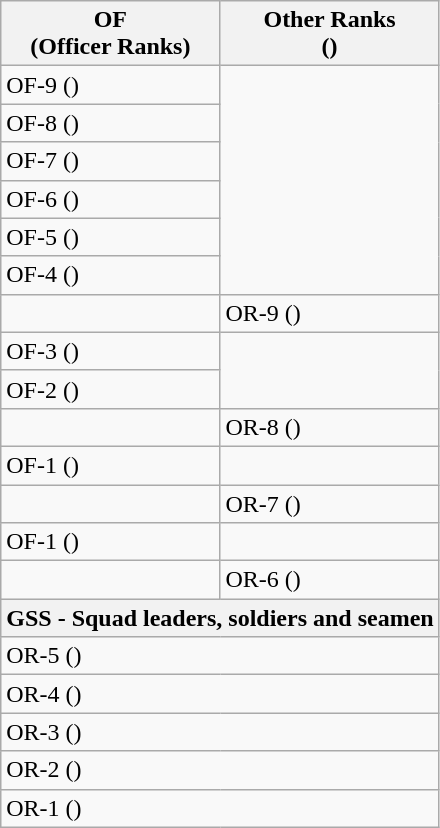<table class="wikitable">
<tr>
<th width=50%>OF<br>(Officer Ranks)</th>
<th width=50%>Other Ranks<br>()</th>
</tr>
<tr>
<td>OF-9 ()</td>
<td rowspan=6></td>
</tr>
<tr>
<td>OF-8 ()</td>
</tr>
<tr>
<td>OF-7 ()</td>
</tr>
<tr>
<td>OF-6 ()</td>
</tr>
<tr>
<td>OF-5 ()</td>
</tr>
<tr>
<td>OF-4 ()</td>
</tr>
<tr>
<td> </td>
<td>OR-9 ()</td>
</tr>
<tr>
<td>OF-3 ()</td>
<td rowspan=2> </td>
</tr>
<tr>
<td>OF-2 ()</td>
</tr>
<tr>
<td> </td>
<td>OR-8 ()</td>
</tr>
<tr>
<td>OF-1 ()</td>
</tr>
<tr>
<td> </td>
<td>OR-7 ()</td>
</tr>
<tr>
<td>OF-1 ()</td>
<td> </td>
</tr>
<tr>
<td> </td>
<td>OR-6 ()</td>
</tr>
<tr>
<th colspan=2>GSS - Squad leaders, soldiers and seamen</th>
</tr>
<tr>
<td colspan=2>OR-5 ()</td>
</tr>
<tr>
<td colspan=2>OR-4 ()</td>
</tr>
<tr>
<td colspan=2>OR-3 ()</td>
</tr>
<tr>
<td colspan=2>OR-2 ()</td>
</tr>
<tr>
<td colspan=2>OR-1 ()</td>
</tr>
</table>
